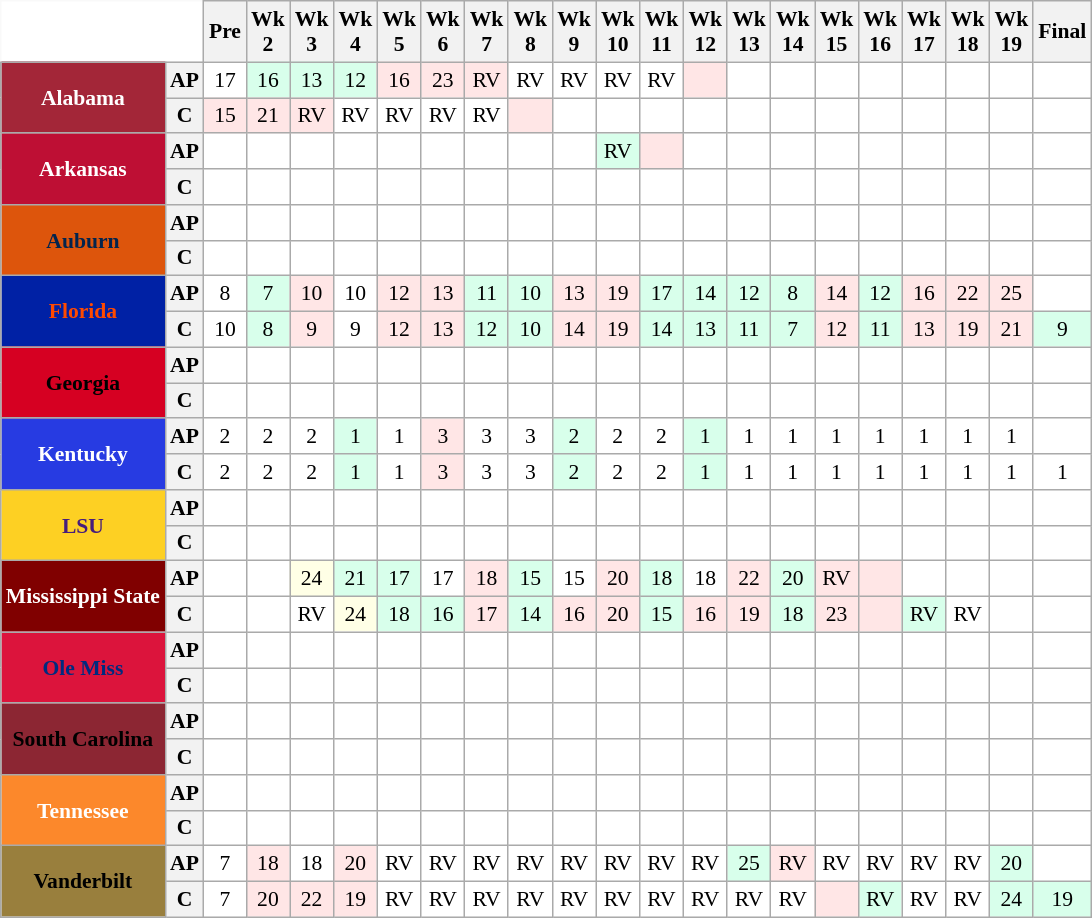<table class="wikitable" style="white-space:nowrap;font-size:90%;">
<tr>
<th colspan=2 style="background:white; border-top-style:hidden; border-left-style:hidden;"> </th>
<th>Pre</th>
<th>Wk<br>2</th>
<th>Wk<br>3</th>
<th>Wk<br>4</th>
<th>Wk<br>5</th>
<th>Wk<br>6</th>
<th>Wk<br>7</th>
<th>Wk<br>8</th>
<th>Wk<br>9</th>
<th>Wk<br>10</th>
<th>Wk<br>11</th>
<th>Wk<br>12</th>
<th>Wk<br>13</th>
<th>Wk<br>14</th>
<th>Wk<br>15</th>
<th>Wk<br>16</th>
<th>Wk<br>17</th>
<th>Wk<br>18</th>
<th>Wk<br>19</th>
<th>Final</th>
</tr>
<tr style="text-align:center;">
<th rowspan=2 style="background:#A32638; color:#FFFFFF;">Alabama</th>
<th>AP</th>
<td style="background:#FFF;">17</td>
<td style="background:#D8FFEB;">16</td>
<td style="background:#D8FFEB;">13</td>
<td style="background:#D8FFEB;">12</td>
<td style="background:#FFE6E6;">16</td>
<td style="background:#FFE6E6;">23</td>
<td style="background:#FFE6E6;">RV</td>
<td style="background:#FFF;">RV</td>
<td style="background:#FFF;">RV</td>
<td style="background:#FFF;">RV</td>
<td style="background:#FFF;">RV</td>
<td style="background:#FFE6E6;"></td>
<td style="background:#FFF;"></td>
<td style="background:#FFF;"></td>
<td style="background:#FFF;"></td>
<td style="background:#FFF;"></td>
<td style="background:#FFF;"></td>
<td style="background:#FFF;"></td>
<td style="background:#FFF;"></td>
<td style="background:#FFF;"></td>
</tr>
<tr style="text-align:center;">
<th>C</th>
<td style="background:#FFE6E6;">15</td>
<td style="background:#FFE6E6;">21</td>
<td style="background:#FFE6E6;">RV</td>
<td style="background:#FFF;">RV</td>
<td style="background:#FFF;">RV</td>
<td style="background:#FFF;">RV</td>
<td style="background:#FFF;">RV</td>
<td style="background:#FFE6E6;"></td>
<td style="background:#FFF;"></td>
<td style="background:#FFF;"></td>
<td style="background:#FFF;"></td>
<td style="background:#FFF;"></td>
<td style="background:#FFF;"></td>
<td style="background:#FFF;"></td>
<td style="background:#FFF;"></td>
<td style="background:#FFF;"></td>
<td style="background:#FFF;"></td>
<td style="background:#FFF;"></td>
<td style="background:#FFF;"></td>
<td style="background:#FFF;"></td>
</tr>
<tr style="text-align:center;">
<th rowspan=2 style="background:#BE0F34; color:#FFFFFF;">Arkansas</th>
<th>AP</th>
<td style="background:#FFF;"></td>
<td style="background:#FFF;"></td>
<td style="background:#FFF;"></td>
<td style="background:#FFF;"></td>
<td style="background:#FFF;"></td>
<td style="background:#FFF;"></td>
<td style="background:#FFF;"></td>
<td style="background:#FFF;"></td>
<td style="background:#FFF;"></td>
<td style="background:#D8FFEB;">RV</td>
<td style="background:#FFE6E6;"></td>
<td style="background:#FFF;"></td>
<td style="background:#FFF;"></td>
<td style="background:#FFF;"></td>
<td style="background:#FFF;"></td>
<td style="background:#FFF;"></td>
<td style="background:#FFF;"></td>
<td style="background:#FFF;"></td>
<td style="background:#FFF;"></td>
<td style="background:#FFF;"></td>
</tr>
<tr style="text-align:center;">
<th>C</th>
<td style="background:#FFF;"></td>
<td style="background:#FFF;"></td>
<td style="background:#FFF;"></td>
<td style="background:#FFF;"></td>
<td style="background:#FFF;"></td>
<td style="background:#FFF;"></td>
<td style="background:#FFF;"></td>
<td style="background:#FFF;"></td>
<td style="background:#FFF;"></td>
<td style="background:#FFF;"></td>
<td style="background:#FFF;"></td>
<td style="background:#FFF;"></td>
<td style="background:#FFF;"></td>
<td style="background:#FFF;"></td>
<td style="background:#FFF;"></td>
<td style="background:#FFF;"></td>
<td style="background:#FFF;"></td>
<td style="background:#FFF;"></td>
<td style="background:#FFF;"></td>
<td style="background:#FFF;"></td>
</tr>
<tr style="text-align:center;">
<th rowspan=2 style="background:#DD550C; color:#03244D;">Auburn</th>
<th>AP</th>
<td style="background:#FFF;"></td>
<td style="background:#FFF;"></td>
<td style="background:#FFF;"></td>
<td style="background:#FFF;"></td>
<td style="background:#FFF;"></td>
<td style="background:#FFF;"></td>
<td style="background:#FFF;"></td>
<td style="background:#FFF;"></td>
<td style="background:#FFF;"></td>
<td style="background:#FFF;"></td>
<td style="background:#FFF;"></td>
<td style="background:#FFF;"></td>
<td style="background:#FFF;"></td>
<td style="background:#FFF;"></td>
<td style="background:#FFF;"></td>
<td style="background:#FFF;"></td>
<td style="background:#FFF;"></td>
<td style="background:#FFF;"></td>
<td style="background:#FFF;"></td>
<td style="background:#FFF;"></td>
</tr>
<tr style="text-align:center;">
<th>C</th>
<td style="background:#FFF;"></td>
<td style="background:#FFF;"></td>
<td style="background:#FFF;"></td>
<td style="background:#FFF;"></td>
<td style="background:#FFF;"></td>
<td style="background:#FFF;"></td>
<td style="background:#FFF;"></td>
<td style="background:#FFF;"></td>
<td style="background:#FFF;"></td>
<td style="background:#FFF;"></td>
<td style="background:#FFF;"></td>
<td style="background:#FFF;"></td>
<td style="background:#FFF;"></td>
<td style="background:#FFF;"></td>
<td style="background:#FFF;"></td>
<td style="background:#FFF;"></td>
<td style="background:#FFF;"></td>
<td style="background:#FFF;"></td>
<td style="background:#FFF;"></td>
<td style="background:#FFF;"></td>
</tr>
<tr style="text-align:center;">
<th rowspan=2 style="background:#0021A5; color:#FF4A00;">Florida</th>
<th>AP</th>
<td style="background:#FFF;">8</td>
<td style="background:#D8FFEB;">7</td>
<td style="background:#FFE6E6;">10</td>
<td style="background:#FFF;">10</td>
<td style="background:#FFE6E6;">12</td>
<td style="background:#FFE6E6;">13</td>
<td style="background:#D8FFEB;">11</td>
<td style="background:#D8FFEB;">10</td>
<td style="background:#FFE6E6;">13</td>
<td style="background:#FFE6E6;">19</td>
<td style="background:#D8FFEB;">17</td>
<td style="background:#D8FFEB;">14</td>
<td style="background:#D8FFEB;">12</td>
<td style="background:#D8FFEB;">8</td>
<td style="background:#FFE6E6;">14</td>
<td style="background:#D8FFEB;">12</td>
<td style="background:#FFE6E6;">16</td>
<td style="background:#FFE6E6;">22</td>
<td style="background:#FFE6E6;">25</td>
<td style="background:#FFF;"></td>
</tr>
<tr style="text-align:center;">
<th>C</th>
<td style="background:#FFF;">10</td>
<td style="background:#D8FFEB;">8</td>
<td style="background:#FFE6E6;">9</td>
<td style="background:#FFF;">9</td>
<td style="background:#FFE6E6;">12</td>
<td style="background:#FFE6E6;">13</td>
<td style="background:#D8FFEB;">12</td>
<td style="background:#D8FFEB;">10</td>
<td style="background:#FFE6E6;">14</td>
<td style="background:#FFE6E6;">19</td>
<td style="background:#D8FFEB;">14</td>
<td style="background:#D8FFEB;">13</td>
<td style="background:#D8FFEB;">11</td>
<td style="background:#D8FFEB;">7</td>
<td style="background:#FFE6E6;">12</td>
<td style="background:#D8FFEB;">11</td>
<td style="background:#FFE6E6;">13</td>
<td style="background:#FFE6E6;">19</td>
<td style="background:#FFE6E6;">21</td>
<td style="background:#D8FFEB;">9</td>
</tr>
<tr style="text-align:center;">
<th rowspan=2 style="background:#D60022; color:#000000;">Georgia</th>
<th>AP</th>
<td style="background:#FFF;"></td>
<td style="background:#FFF;"></td>
<td style="background:#FFF;"></td>
<td style="background:#FFF;"></td>
<td style="background:#FFF;"></td>
<td style="background:#FFF;"></td>
<td style="background:#FFF;"></td>
<td style="background:#FFF;"></td>
<td style="background:#FFF;"></td>
<td style="background:#FFF;"></td>
<td style="background:#FFF;"></td>
<td style="background:#FFF;"></td>
<td style="background:#FFF;"></td>
<td style="background:#FFF;"></td>
<td style="background:#FFF;"></td>
<td style="background:#FFF;"></td>
<td style="background:#FFF;"></td>
<td style="background:#FFF;"></td>
<td style="background:#FFF;"></td>
<td style="background:#FFF;"></td>
</tr>
<tr style="text-align:center;">
<th>C</th>
<td style="background:#FFF;"></td>
<td style="background:#FFF;"></td>
<td style="background:#FFF;"></td>
<td style="background:#FFF;"></td>
<td style="background:#FFF;"></td>
<td style="background:#FFF;"></td>
<td style="background:#FFF;"></td>
<td style="background:#FFF;"></td>
<td style="background:#FFF;"></td>
<td style="background:#FFF;"></td>
<td style="background:#FFF;"></td>
<td style="background:#FFF;"></td>
<td style="background:#FFF;"></td>
<td style="background:#FFF;"></td>
<td style="background:#FFF;"></td>
<td style="background:#FFF;"></td>
<td style="background:#FFF;"></td>
<td style="background:#FFF;"></td>
<td style="background:#FFF;"></td>
<td style="background:#FFF;"></td>
</tr>
<tr style="text-align:center;">
<th rowspan=2 style="background:#273BE2; color:#FFFFFF;">Kentucky</th>
<th>AP</th>
<td style="background:#FFF;">2</td>
<td style="background:#FFF;">2</td>
<td style="background:#FFF;">2</td>
<td style="background:#D8FFEB;">1</td>
<td style="background:#FFF;">1</td>
<td style="background:#FFE6E6;">3</td>
<td style="background:#FFF;">3</td>
<td style="background:#FFF;">3</td>
<td style="background:#D8FFEB;">2</td>
<td style="background:#FFF;">2</td>
<td style="background:#FFF;">2</td>
<td style="background:#D8FFEB;">1</td>
<td style="background:#FFF;">1</td>
<td style="background:#FFF;">1</td>
<td style="background:#FFF;">1</td>
<td style="background:#FFF;">1</td>
<td style="background:#FFF;">1</td>
<td style="background:#FFF;">1</td>
<td style="background:#FFF;">1</td>
<td style="background:#FFF;"></td>
</tr>
<tr style="text-align:center;">
<th>C</th>
<td style="background:#FFF;">2</td>
<td style="background:#FFF;">2</td>
<td style="background:#FFF;">2</td>
<td style="background:#D8FFEB;">1</td>
<td style="background:#FFF;">1</td>
<td style="background:#FFE6E6;">3</td>
<td style="background:#FFF;">3</td>
<td style="background:#FFF;">3</td>
<td style="background:#D8FFEB;">2</td>
<td style="background:#FFF;">2</td>
<td style="background:#FFF;">2</td>
<td style="background:#D8FFEB;">1</td>
<td style="background:#FFF;">1</td>
<td style="background:#FFF;">1</td>
<td style="background:#FFF;">1</td>
<td style="background:#FFF;">1</td>
<td style="background:#FFF;">1</td>
<td style="background:#FFF;">1</td>
<td style="background:#FFF;">1</td>
<td style="background:#FFF;">1</td>
</tr>
<tr style="text-align:center;">
<th rowspan=2 style="background:#FDD023; color:#461D7C;">LSU</th>
<th>AP</th>
<td style="background:#FFF;"></td>
<td style="background:#FFF;"></td>
<td style="background:#FFF;"></td>
<td style="background:#FFF;"></td>
<td style="background:#FFF;"></td>
<td style="background:#FFF;"></td>
<td style="background:#FFF;"></td>
<td style="background:#FFF;"></td>
<td style="background:#FFF;"></td>
<td style="background:#FFF;"></td>
<td style="background:#FFF;"></td>
<td style="background:#FFF;"></td>
<td style="background:#FFF;"></td>
<td style="background:#FFF;"></td>
<td style="background:#FFF;"></td>
<td style="background:#FFF;"></td>
<td style="background:#FFF;"></td>
<td style="background:#FFF;"></td>
<td style="background:#FFF;"></td>
<td style="background:#FFF;"></td>
</tr>
<tr style="text-align:center;">
<th>C</th>
<td style="background:#FFF;"></td>
<td style="background:#FFF;"></td>
<td style="background:#FFF;"></td>
<td style="background:#FFF;"></td>
<td style="background:#FFF;"></td>
<td style="background:#FFF;"></td>
<td style="background:#FFF;"></td>
<td style="background:#FFF;"></td>
<td style="background:#FFF;"></td>
<td style="background:#FFF;"></td>
<td style="background:#FFF;"></td>
<td style="background:#FFF;"></td>
<td style="background:#FFF;"></td>
<td style="background:#FFF;"></td>
<td style="background:#FFF;"></td>
<td style="background:#FFF;"></td>
<td style="background:#FFF;"></td>
<td style="background:#FFF;"></td>
<td style="background:#FFF;"></td>
<td style="background:#FFF;"></td>
</tr>
<tr style="text-align:center;">
<th rowspan=2 style="background:#800000; color:#FFFFFF;">Mississippi State</th>
<th>AP</th>
<td style="background:#FFF;"></td>
<td style="background:#FFF;"></td>
<td style="background:#FFFFE6;">24</td>
<td style="background:#D8FFEB;">21</td>
<td style="background:#D8FFEB;">17</td>
<td style="background:#FFF;">17</td>
<td style="background:#FFE6E6;">18</td>
<td style="background:#D8FFEB;">15</td>
<td style="background:#FFF;">15</td>
<td style="background:#FFE6E6;">20</td>
<td style="background:#D8FFEB;">18</td>
<td style="background:#FFF;">18</td>
<td style="background:#FFE6E6;">22</td>
<td style="background:#D8FFEB;">20</td>
<td style="background:#FFE6E6;">RV</td>
<td style="background:#FFE6E6;"></td>
<td style="background:#FFF;"></td>
<td style="background:#FFF;"></td>
<td style="background:#FFF;"></td>
<td style="background:#FFF;"></td>
</tr>
<tr style="text-align:center;">
<th>C</th>
<td style="background:#FFF;"></td>
<td style="background:#FFF;"></td>
<td style="background:#FFF;">RV</td>
<td style="background:#FFFFE6;">24</td>
<td style="background:#D8FFEB;">18</td>
<td style="background:#D8FFEB;">16</td>
<td style="background:#FFE6E6;">17</td>
<td style="background:#D8FFEB;">14</td>
<td style="background:#FFE6E6;">16</td>
<td style="background:#FFE6E6;">20</td>
<td style="background:#D8FFEB;">15</td>
<td style="background:#FFE6E6;">16</td>
<td style="background:#FFE6E6;">19</td>
<td style="background:#D8FFEB;">18</td>
<td style="background:#FFE6E6;">23</td>
<td style="background:#FFE6E6;"></td>
<td style="background:#D8FFEB;">RV</td>
<td style="background:#FFF;">RV</td>
<td style="background:#FFF;"></td>
<td style="background:#FFF;"></td>
</tr>
<tr style="text-align:center;">
<th rowspan=2 style="background:#DC143C; color:#002B7F;">Ole Miss</th>
<th>AP</th>
<td style="background:#FFF;"></td>
<td style="background:#FFF;"></td>
<td style="background:#FFF;"></td>
<td style="background:#FFF;"></td>
<td style="background:#FFF;"></td>
<td style="background:#FFF;"></td>
<td style="background:#FFF;"></td>
<td style="background:#FFF;"></td>
<td style="background:#FFF;"></td>
<td style="background:#FFF;"></td>
<td style="background:#FFF;"></td>
<td style="background:#FFF;"></td>
<td style="background:#FFF;"></td>
<td style="background:#FFF;"></td>
<td style="background:#FFF;"></td>
<td style="background:#FFF;"></td>
<td style="background:#FFF;"></td>
<td style="background:#FFF;"></td>
<td style="background:#FFF;"></td>
<td style="background:#FFF;"></td>
</tr>
<tr style="text-align:center;">
<th>C</th>
<td style="background:#FFF;"></td>
<td style="background:#FFF;"></td>
<td style="background:#FFF;"></td>
<td style="background:#FFF;"></td>
<td style="background:#FFF;"></td>
<td style="background:#FFF;"></td>
<td style="background:#FFF;"></td>
<td style="background:#FFF;"></td>
<td style="background:#FFF;"></td>
<td style="background:#FFF;"></td>
<td style="background:#FFF;"></td>
<td style="background:#FFF;"></td>
<td style="background:#FFF;"></td>
<td style="background:#FFF;"></td>
<td style="background:#FFF;"></td>
<td style="background:#FFF;"></td>
<td style="background:#FFF;"></td>
<td style="background:#FFF;"></td>
<td style="background:#FFF;"></td>
<td style="background:#FFF;"></td>
</tr>
<tr style="text-align:center;">
<th rowspan=2 style="background:#8C2633; color:#000000;">South Carolina</th>
<th>AP</th>
<td style="background:#FFF;"></td>
<td style="background:#FFF;"></td>
<td style="background:#FFF;"></td>
<td style="background:#FFF;"></td>
<td style="background:#FFF;"></td>
<td style="background:#FFF;"></td>
<td style="background:#FFF;"></td>
<td style="background:#FFF;"></td>
<td style="background:#FFF;"></td>
<td style="background:#FFF;"></td>
<td style="background:#FFF;"></td>
<td style="background:#FFF;"></td>
<td style="background:#FFF;"></td>
<td style="background:#FFF;"></td>
<td style="background:#FFF;"></td>
<td style="background:#FFF;"></td>
<td style="background:#FFF;"></td>
<td style="background:#FFF;"></td>
<td style="background:#FFF;"></td>
<td style="background:#FFF;"></td>
</tr>
<tr style="text-align:center;">
<th>C</th>
<td style="background:#FFF;"></td>
<td style="background:#FFF;"></td>
<td style="background:#FFF;"></td>
<td style="background:#FFF;"></td>
<td style="background:#FFF;"></td>
<td style="background:#FFF;"></td>
<td style="background:#FFF;"></td>
<td style="background:#FFF;"></td>
<td style="background:#FFF;"></td>
<td style="background:#FFF;"></td>
<td style="background:#FFF;"></td>
<td style="background:#FFF;"></td>
<td style="background:#FFF;"></td>
<td style="background:#FFF;"></td>
<td style="background:#FFF;"></td>
<td style="background:#FFF;"></td>
<td style="background:#FFF;"></td>
<td style="background:#FFF;"></td>
<td style="background:#FFF;"></td>
<td style="background:#FFF;"></td>
</tr>
<tr style="text-align:center;">
<th rowspan=2 style="background:#FC882B; color:#FFFFFF;">Tennessee</th>
<th>AP</th>
<td style="background:#FFF;"></td>
<td style="background:#FFF;"></td>
<td style="background:#FFF;"></td>
<td style="background:#FFF;"></td>
<td style="background:#FFF;"></td>
<td style="background:#FFF;"></td>
<td style="background:#FFF;"></td>
<td style="background:#FFF;"></td>
<td style="background:#FFF;"></td>
<td style="background:#FFF;"></td>
<td style="background:#FFF;"></td>
<td style="background:#FFF;"></td>
<td style="background:#FFF;"></td>
<td style="background:#FFF;"></td>
<td style="background:#FFF;"></td>
<td style="background:#FFF;"></td>
<td style="background:#FFF;"></td>
<td style="background:#FFF;"></td>
<td style="background:#FFF;"></td>
<td style="background:#FFF;"></td>
</tr>
<tr style="text-align:center;">
<th>C</th>
<td style="background:#FFF;"></td>
<td style="background:#FFF;"></td>
<td style="background:#FFF;"></td>
<td style="background:#FFF;"></td>
<td style="background:#FFF;"></td>
<td style="background:#FFF;"></td>
<td style="background:#FFF;"></td>
<td style="background:#FFF;"></td>
<td style="background:#FFF;"></td>
<td style="background:#FFF;"></td>
<td style="background:#FFF;"></td>
<td style="background:#FFF;"></td>
<td style="background:#FFF;"></td>
<td style="background:#FFF;"></td>
<td style="background:#FFF;"></td>
<td style="background:#FFF;"></td>
<td style="background:#FFF;"></td>
<td style="background:#FFF;"></td>
<td style="background:#FFF;"></td>
<td style="background:#FFF;"></td>
</tr>
<tr style="text-align:center;">
<th rowspan=2 style="background:#997F3D; color:#000000;">Vanderbilt</th>
<th>AP</th>
<td style="background:#FFF;">7</td>
<td style="background:#FFE6E6;">18</td>
<td style="background:#FFF;">18</td>
<td style="background:#FFE6E6;">20</td>
<td style="background:#FFF;">RV</td>
<td style="background:#FFF;">RV</td>
<td style="background:#FFF;">RV</td>
<td style="background:#FFF;">RV</td>
<td style="background:#FFF;">RV</td>
<td style="background:#FFF;">RV</td>
<td style="background:#FFF;">RV</td>
<td style="background:#FFF;">RV</td>
<td style="background:#D8FFEB;">25</td>
<td style="background:#FFE6E6;">RV</td>
<td style="background:#FFF;">RV</td>
<td style="background:#FFF;">RV</td>
<td style="background:#FFF;">RV</td>
<td style="background:#FFF;">RV</td>
<td style="background:#D8FFEB;">20</td>
<td style="background:#FFF;"></td>
</tr>
<tr style="text-align:center;">
<th>C</th>
<td style="background:#FFF;">7</td>
<td style="background:#FFE6E6;">20</td>
<td style="background:#FFE6E6;">22</td>
<td style="background:#FFE6E6;">19</td>
<td style="background:#FFF;">RV</td>
<td style="background:#FFF;">RV</td>
<td style="background:#FFF;">RV</td>
<td style="background:#FFF;">RV</td>
<td style="background:#FFF;">RV</td>
<td style="background:#FFF;">RV</td>
<td style="background:#FFF;">RV</td>
<td style="background:#FFF;">RV</td>
<td style="background:#FFF;">RV</td>
<td style="background:#FFF;">RV</td>
<td style="background:#FFE6E6;"></td>
<td style="background:#D8FFEB;">RV</td>
<td style="background:#FFF;">RV</td>
<td style="background:#FFF;">RV</td>
<td style="background:#D8FFEB;">24</td>
<td style="background:#D8FFEB;">19</td>
</tr>
</table>
